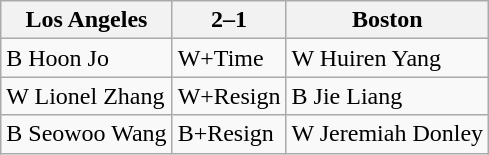<table class="wikitable">
<tr>
<th>Los Angeles</th>
<th>2–1</th>
<th>Boston</th>
</tr>
<tr>
<td>B Hoon Jo</td>
<td>W+Time</td>
<td>W Huiren Yang</td>
</tr>
<tr>
<td>W Lionel Zhang</td>
<td>W+Resign</td>
<td>B Jie Liang</td>
</tr>
<tr>
<td>B Seowoo Wang</td>
<td>B+Resign</td>
<td>W Jeremiah Donley</td>
</tr>
</table>
